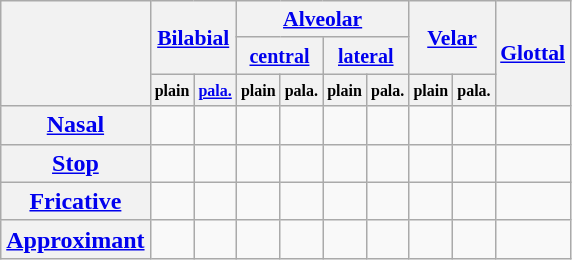<table class="wikitable" style=text-align:center>
<tr style="font-size: 90%;">
<th rowspan=3></th>
<th colspan=2 rowspan=2><a href='#'>Bilabial</a></th>
<th colspan=4><a href='#'>Alveolar</a></th>
<th colspan=2 rowspan=2><a href='#'>Velar</a></th>
<th rowspan=3><a href='#'>Glottal</a></th>
</tr>
<tr>
<th colspan=2><small><a href='#'>central</a></small></th>
<th colspan=2><small><a href='#'>lateral</a></small></th>
</tr>
<tr style="font-size: 80%;">
<th><small>plain</small></th>
<th><small><a href='#'>pala.</a></small></th>
<th><small>plain</small></th>
<th><small>pala.</small></th>
<th><small>plain</small></th>
<th><small>pala.</small></th>
<th><small>plain</small></th>
<th><small>pala.</small></th>
</tr>
<tr>
<th><a href='#'>Nasal</a></th>
<td></td>
<td></td>
<td></td>
<td></td>
<td></td>
<td></td>
<td></td>
<td></td>
<td></td>
</tr>
<tr>
<th><a href='#'>Stop</a></th>
<td></td>
<td></td>
<td></td>
<td></td>
<td></td>
<td></td>
<td></td>
<td></td>
<td></td>
</tr>
<tr>
<th><a href='#'>Fricative</a></th>
<td></td>
<td></td>
<td></td>
<td></td>
<td></td>
<td></td>
<td></td>
<td></td>
<td></td>
</tr>
<tr>
<th><a href='#'>Approximant</a></th>
<td></td>
<td></td>
<td></td>
<td></td>
<td></td>
<td></td>
<td></td>
<td></td>
<td></td>
</tr>
</table>
